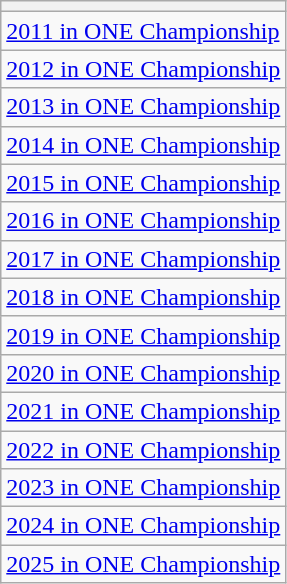<table class="wikitable sortable mw-collapsible mw-collapsed">
<tr>
<th></th>
</tr>
<tr>
<td><a href='#'>2011 in ONE Championship</a></td>
</tr>
<tr>
<td><a href='#'>2012 in ONE Championship</a></td>
</tr>
<tr>
<td><a href='#'>2013 in ONE Championship</a></td>
</tr>
<tr>
<td><a href='#'>2014 in ONE Championship</a></td>
</tr>
<tr>
<td><a href='#'>2015 in ONE Championship</a></td>
</tr>
<tr>
<td><a href='#'>2016 in ONE Championship</a></td>
</tr>
<tr>
<td><a href='#'>2017 in ONE Championship</a></td>
</tr>
<tr>
<td><a href='#'>2018 in ONE Championship</a></td>
</tr>
<tr>
<td><a href='#'>2019 in ONE Championship</a></td>
</tr>
<tr>
<td><a href='#'>2020 in ONE Championship</a></td>
</tr>
<tr>
<td><a href='#'>2021 in ONE Championship</a></td>
</tr>
<tr>
<td><a href='#'>2022 in ONE Championship</a></td>
</tr>
<tr>
<td><a href='#'>2023 in ONE Championship</a></td>
</tr>
<tr>
<td><a href='#'>2024 in ONE Championship</a></td>
</tr>
<tr>
<td><a href='#'>2025 in ONE Championship</a></td>
</tr>
</table>
